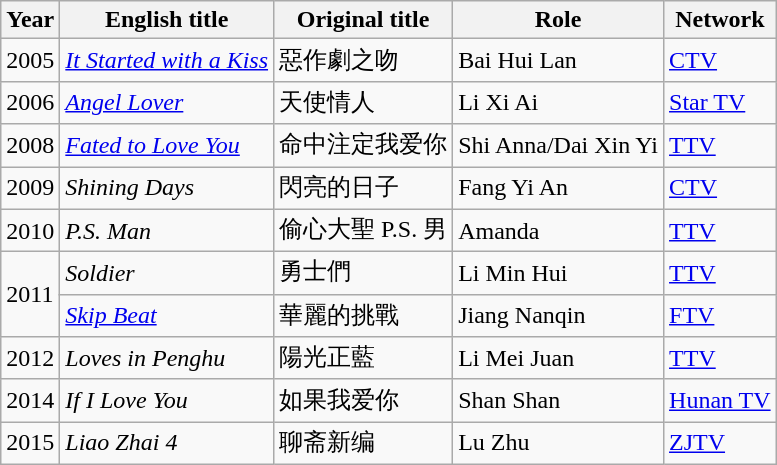<table class="wikitable sortable">
<tr>
<th>Year</th>
<th>English title</th>
<th>Original title</th>
<th>Role</th>
<th>Network</th>
</tr>
<tr>
<td>2005</td>
<td><em><a href='#'>It Started with a Kiss</a></em></td>
<td>惡作劇之吻</td>
<td>Bai Hui Lan</td>
<td><a href='#'>CTV</a></td>
</tr>
<tr>
<td>2006</td>
<td><em><a href='#'>Angel Lover</a></em></td>
<td>天使情人</td>
<td>Li Xi Ai</td>
<td><a href='#'>Star TV</a></td>
</tr>
<tr>
<td>2008</td>
<td><em><a href='#'>Fated to Love You</a></em></td>
<td>命中注定我爱你</td>
<td>Shi Anna/Dai Xin Yi</td>
<td><a href='#'>TTV</a></td>
</tr>
<tr>
<td>2009</td>
<td><em>Shining Days</em></td>
<td>閃亮的日子</td>
<td>Fang Yi An</td>
<td><a href='#'>CTV</a></td>
</tr>
<tr>
<td>2010</td>
<td><em>P.S. Man</em></td>
<td>偷心大聖 P.S. 男</td>
<td>Amanda</td>
<td><a href='#'>TTV</a></td>
</tr>
<tr>
<td rowspan="2">2011</td>
<td><em>Soldier</em></td>
<td>勇士們</td>
<td>Li Min Hui</td>
<td><a href='#'>TTV</a></td>
</tr>
<tr>
<td><em><a href='#'>Skip Beat</a></em></td>
<td>華麗的挑戰</td>
<td>Jiang Nanqin</td>
<td><a href='#'>FTV</a></td>
</tr>
<tr>
<td>2012</td>
<td><em>Loves in Penghu</em></td>
<td>陽光正藍</td>
<td>Li Mei Juan</td>
<td><a href='#'>TTV</a></td>
</tr>
<tr>
<td>2014</td>
<td><em>If I Love You</em></td>
<td>如果我爱你</td>
<td>Shan Shan</td>
<td><a href='#'>Hunan TV</a></td>
</tr>
<tr>
<td>2015</td>
<td><em>Liao Zhai 4</em></td>
<td>聊斋新编</td>
<td>Lu Zhu</td>
<td><a href='#'>ZJTV</a></td>
</tr>
</table>
